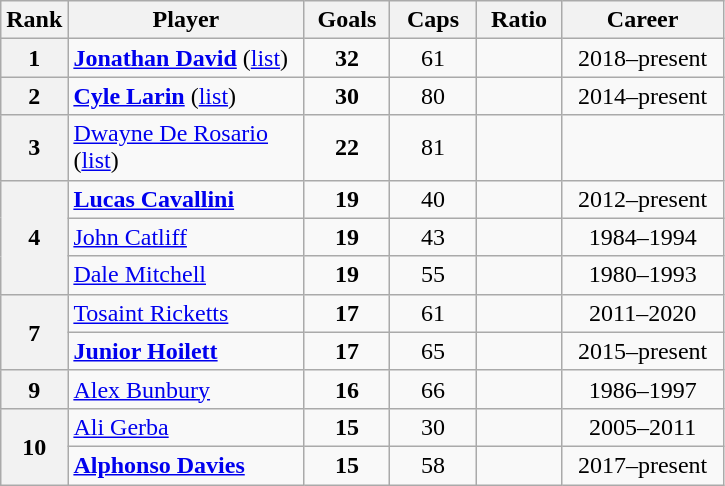<table class="wikitable sortable" style="text-align:center;">
<tr>
<th width=30px>Rank</th>
<th width=150px>Player</th>
<th width=50px>Goals</th>
<th width=50px>Caps</th>
<th width=50px>Ratio</th>
<th width=100px>Career</th>
</tr>
<tr>
<th>1</th>
<td align="left"><strong><a href='#'>Jonathan David</a></strong> (<a href='#'>list</a>)</td>
<td><strong>32</strong></td>
<td>61</td>
<td></td>
<td>2018–present</td>
</tr>
<tr>
<th>2</th>
<td align="left"><strong><a href='#'>Cyle Larin</a></strong> (<a href='#'>list</a>)</td>
<td><strong>30</strong></td>
<td>80</td>
<td></td>
<td>2014–present</td>
</tr>
<tr>
<th>3</th>
<td align="left"><a href='#'>Dwayne De Rosario</a> (<a href='#'>list</a>)</td>
<td><strong>22</strong></td>
<td>81</td>
<td></td>
<td></td>
</tr>
<tr>
<th rowspan="3">4</th>
<td align="left"><strong><a href='#'>Lucas Cavallini</a></strong></td>
<td><strong>19</strong></td>
<td>40</td>
<td></td>
<td>2012–present</td>
</tr>
<tr>
<td align="left"><a href='#'>John Catliff</a></td>
<td><strong>19</strong></td>
<td>43</td>
<td></td>
<td>1984–1994</td>
</tr>
<tr>
<td align="left"><a href='#'>Dale Mitchell</a></td>
<td><strong>19</strong></td>
<td>55</td>
<td></td>
<td>1980–1993</td>
</tr>
<tr>
<th rowspan="2">7</th>
<td align="left"><a href='#'>Tosaint Ricketts</a></td>
<td><strong>17</strong></td>
<td>61</td>
<td></td>
<td>2011–2020</td>
</tr>
<tr>
<td align="left"><strong><a href='#'>Junior Hoilett</a></strong></td>
<td><strong>17</strong></td>
<td>65</td>
<td></td>
<td>2015–present</td>
</tr>
<tr>
<th>9</th>
<td align="left"><a href='#'>Alex Bunbury</a></td>
<td><strong>16</strong></td>
<td>66</td>
<td></td>
<td>1986–1997</td>
</tr>
<tr>
<th rowspan=2>10</th>
<td align="left"><a href='#'>Ali Gerba</a></td>
<td><strong>15</strong></td>
<td>30</td>
<td></td>
<td>2005–2011</td>
</tr>
<tr>
<td align=left><strong><a href='#'>Alphonso Davies</a></strong></td>
<td><strong>15</strong></td>
<td>58</td>
<td></td>
<td>2017–present</td>
</tr>
</table>
